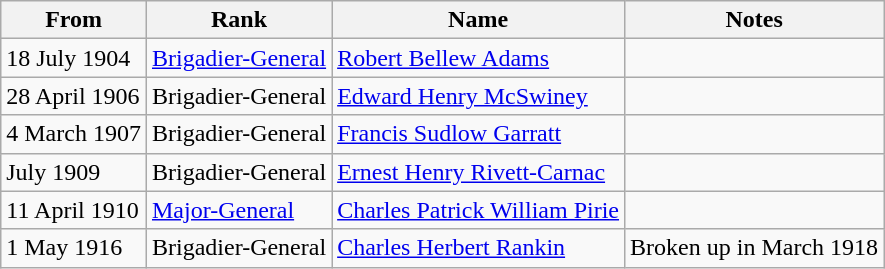<table class="wikitable">
<tr>
<th>From</th>
<th>Rank</th>
<th>Name</th>
<th>Notes</th>
</tr>
<tr>
<td>18 July 1904</td>
<td><a href='#'>Brigadier-General</a></td>
<td><a href='#'>Robert Bellew Adams</a> </td>
<td></td>
</tr>
<tr>
<td>28 April 1906</td>
<td>Brigadier-General</td>
<td><a href='#'>Edward Henry McSwiney</a></td>
<td></td>
</tr>
<tr>
<td>4 March 1907</td>
<td>Brigadier-General</td>
<td><a href='#'>Francis Sudlow Garratt</a></td>
<td></td>
</tr>
<tr>
<td>July 1909</td>
<td>Brigadier-General</td>
<td><a href='#'>Ernest Henry Rivett-Carnac</a></td>
<td></td>
</tr>
<tr>
<td>11 April 1910</td>
<td><a href='#'>Major-General</a></td>
<td><a href='#'>Charles Patrick William Pirie</a></td>
<td></td>
</tr>
<tr>
<td>1 May 1916</td>
<td>Brigadier-General</td>
<td><a href='#'>Charles Herbert Rankin</a></td>
<td>Broken up in March 1918</td>
</tr>
</table>
